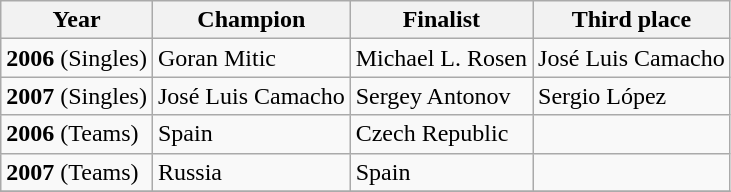<table class="wikitable">
<tr>
<th>Year</th>
<th>Champion</th>
<th>Finalist</th>
<th>Third place</th>
</tr>
<tr>
<td><strong>2006</strong> (Singles)</td>
<td> Goran Mitic</td>
<td> Michael L. Rosen</td>
<td> José Luis Camacho</td>
</tr>
<tr>
<td><strong>2007</strong> (Singles)</td>
<td> José Luis Camacho</td>
<td> Sergey Antonov</td>
<td> Sergio López</td>
</tr>
<tr>
<td><strong>2006</strong> (Teams)</td>
<td> Spain</td>
<td> Czech Republic</td>
<td></td>
</tr>
<tr>
<td><strong>2007</strong> (Teams)</td>
<td> Russia</td>
<td> Spain</td>
<td></td>
</tr>
<tr>
</tr>
</table>
